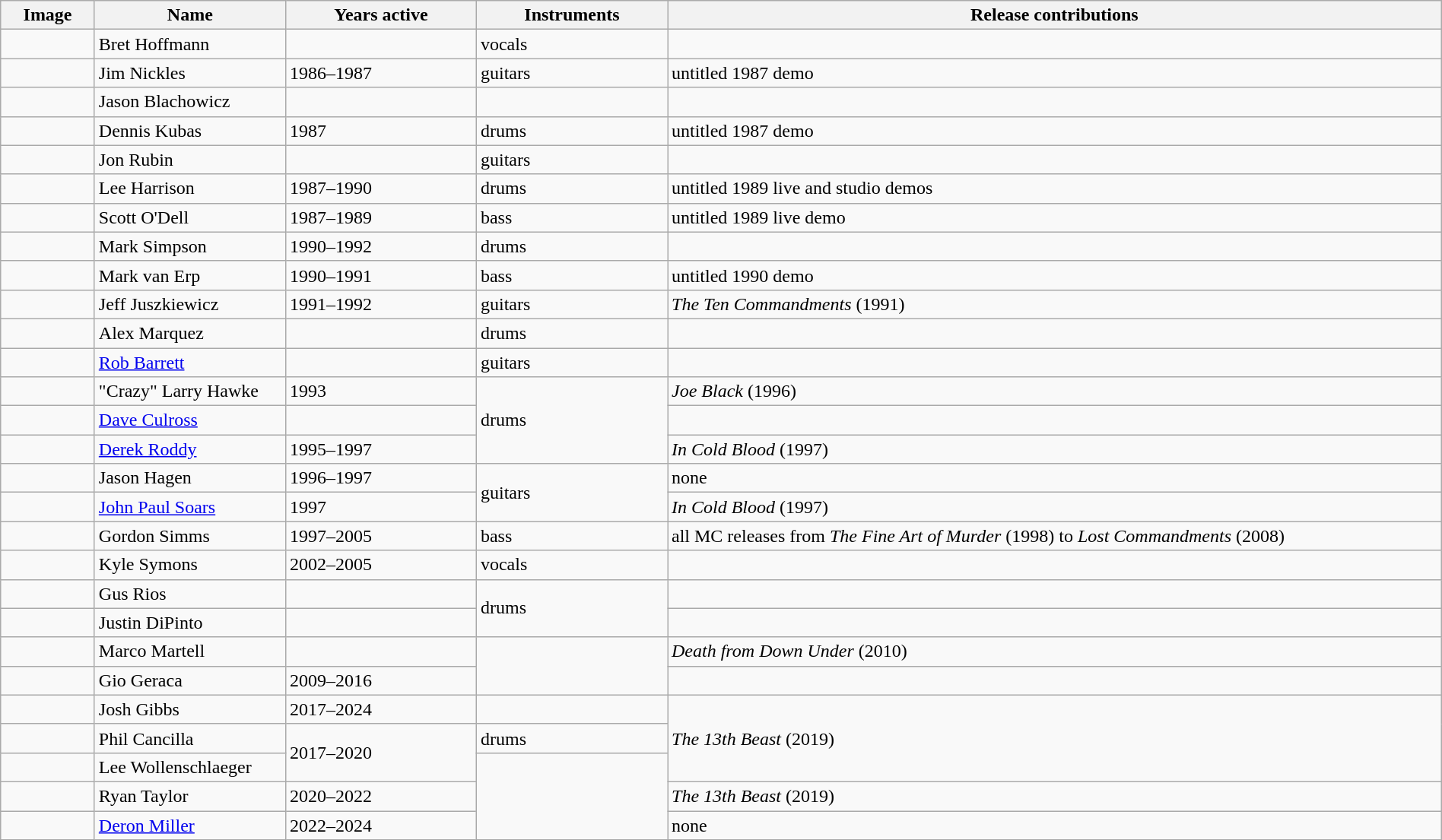<table class="wikitable" border="1" width=100%>
<tr>
<th width="75">Image</th>
<th width="160">Name</th>
<th width="160">Years active</th>
<th width="160">Instruments</th>
<th>Release contributions</th>
</tr>
<tr>
<td></td>
<td>Bret Hoffmann</td>
<td></td>
<td>vocals</td>
<td></td>
</tr>
<tr>
<td></td>
<td>Jim Nickles</td>
<td>1986–1987</td>
<td>guitars</td>
<td>untitled 1987 demo</td>
</tr>
<tr>
<td></td>
<td>Jason Blachowicz</td>
<td></td>
<td></td>
<td></td>
</tr>
<tr>
<td></td>
<td>Dennis Kubas</td>
<td>1987</td>
<td>drums</td>
<td>untitled 1987 demo</td>
</tr>
<tr>
<td></td>
<td>Jon Rubin</td>
<td></td>
<td>guitars</td>
<td></td>
</tr>
<tr>
<td></td>
<td>Lee Harrison</td>
<td>1987–1990</td>
<td>drums</td>
<td>untitled 1989 live and studio demos</td>
</tr>
<tr>
<td></td>
<td>Scott O'Dell</td>
<td>1987–1989</td>
<td>bass</td>
<td>untitled 1989 live demo</td>
</tr>
<tr>
<td></td>
<td>Mark Simpson</td>
<td>1990–1992</td>
<td>drums</td>
<td></td>
</tr>
<tr>
<td></td>
<td>Mark van Erp</td>
<td>1990–1991</td>
<td>bass</td>
<td>untitled 1990 demo</td>
</tr>
<tr>
<td></td>
<td>Jeff Juszkiewicz</td>
<td>1991–1992</td>
<td>guitars</td>
<td><em>The Ten Commandments</em> (1991)</td>
</tr>
<tr>
<td></td>
<td>Alex Marquez</td>
<td></td>
<td>drums</td>
<td></td>
</tr>
<tr>
<td></td>
<td><a href='#'>Rob Barrett</a></td>
<td></td>
<td>guitars</td>
<td></td>
</tr>
<tr>
<td></td>
<td>"Crazy" Larry Hawke</td>
<td>1993 </td>
<td rowspan="3">drums</td>
<td><em>Joe Black</em> (1996) </td>
</tr>
<tr>
<td></td>
<td><a href='#'>Dave Culross</a></td>
<td></td>
<td></td>
</tr>
<tr>
<td></td>
<td><a href='#'>Derek Roddy</a></td>
<td>1995–1997</td>
<td><em>In Cold Blood</em> (1997)</td>
</tr>
<tr>
<td></td>
<td>Jason Hagen</td>
<td>1996–1997</td>
<td rowspan="2">guitars</td>
<td>none</td>
</tr>
<tr>
<td></td>
<td><a href='#'>John Paul Soars</a></td>
<td>1997</td>
<td><em>In Cold Blood</em> (1997)</td>
</tr>
<tr>
<td></td>
<td>Gordon Simms</td>
<td>1997–2005</td>
<td>bass</td>
<td>all MC releases from <em>The Fine Art of Murder</em> (1998) to <em>Lost Commandments</em> (2008) </td>
</tr>
<tr>
<td></td>
<td>Kyle Symons</td>
<td>2002–2005</td>
<td>vocals</td>
<td></td>
</tr>
<tr>
<td></td>
<td>Gus Rios</td>
<td></td>
<td rowspan="2">drums</td>
<td></td>
</tr>
<tr>
<td></td>
<td>Justin DiPinto</td>
<td></td>
<td></td>
</tr>
<tr>
<td></td>
<td>Marco Martell</td>
<td></td>
<td rowspan="2"></td>
<td><em>Death from Down Under</em> (2010)</td>
</tr>
<tr>
<td></td>
<td>Gio Geraca</td>
<td>2009–2016</td>
<td></td>
</tr>
<tr>
<td></td>
<td>Josh Gibbs</td>
<td>2017–2024</td>
<td></td>
<td rowspan="3"><em>The 13th Beast</em> (2019)</td>
</tr>
<tr>
<td></td>
<td>Phil Cancilla</td>
<td rowspan="2">2017–2020</td>
<td>drums</td>
</tr>
<tr>
<td></td>
<td>Lee Wollenschlaeger</td>
<td rowspan="3"></td>
</tr>
<tr>
<td></td>
<td>Ryan Taylor</td>
<td>2020–2022</td>
<td><em>The 13th Beast</em> (2019) </td>
</tr>
<tr>
<td></td>
<td><a href='#'>Deron Miller</a></td>
<td>2022–2024</td>
<td>none</td>
</tr>
</table>
